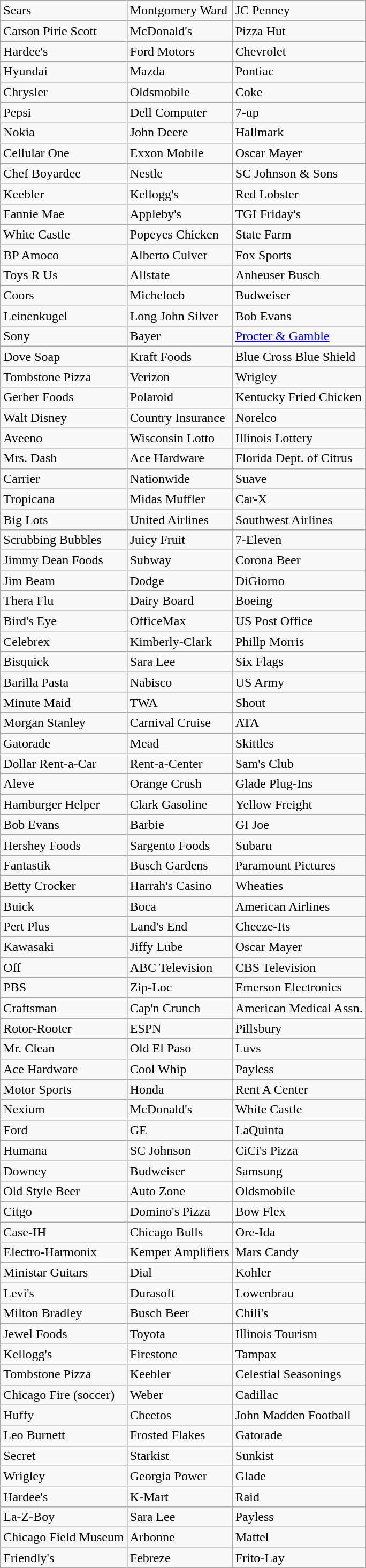<table class="wikitable">
<tr>
<td>Sears</td>
<td>Montgomery Ward</td>
<td>JC Penney</td>
</tr>
<tr>
<td>Carson Pirie Scott</td>
<td>McDonald's</td>
<td>Pizza Hut</td>
</tr>
<tr>
<td>Hardee's</td>
<td>Ford Motors</td>
<td>Chevrolet</td>
</tr>
<tr>
<td>Hyundai</td>
<td>Mazda</td>
<td>Pontiac</td>
</tr>
<tr>
<td>Chrysler</td>
<td>Oldsmobile</td>
<td>Coke</td>
</tr>
<tr>
<td>Pepsi</td>
<td>Dell Computer</td>
<td>7-up</td>
</tr>
<tr>
<td>Nokia</td>
<td>John Deere</td>
<td>Hallmark</td>
</tr>
<tr>
<td>Cellular  One</td>
<td>Exxon Mobile</td>
<td>Oscar Mayer</td>
</tr>
<tr>
<td>Chef Boyardee</td>
<td>Nestle</td>
<td>SC Johnson & Sons</td>
</tr>
<tr>
<td>Keebler</td>
<td>Kellogg's</td>
<td>Red Lobster</td>
</tr>
<tr>
<td>Fannie  Mae</td>
<td>Appleby's</td>
<td>TGI Friday's</td>
</tr>
<tr>
<td>White  Castle</td>
<td>Popeyes Chicken</td>
<td>State Farm</td>
</tr>
<tr>
<td>BP  Amoco</td>
<td>Alberto Culver</td>
<td>Fox Sports</td>
</tr>
<tr>
<td>Toys R Us</td>
<td>Allstate</td>
<td>Anheuser Busch</td>
</tr>
<tr>
<td>Coors</td>
<td>Micheloeb</td>
<td>Budweiser</td>
</tr>
<tr>
<td>Leinenkugel</td>
<td>Long John Silver</td>
<td>Bob Evans</td>
</tr>
<tr>
<td>Sony</td>
<td>Bayer</td>
<td><a href='#'>Procter & Gamble</a></td>
</tr>
<tr>
<td>Dove  Soap</td>
<td>Kraft Foods</td>
<td>Blue Cross Blue Shield</td>
</tr>
<tr>
<td>Tombstone  Pizza</td>
<td>Verizon</td>
<td>Wrigley</td>
</tr>
<tr>
<td>Gerber Foods</td>
<td>Polaroid</td>
<td>Kentucky Fried Chicken</td>
</tr>
<tr>
<td>Walt Disney</td>
<td>Country Insurance</td>
<td>Norelco</td>
</tr>
<tr>
<td>Aveeno</td>
<td>Wisconsin Lotto</td>
<td>Illinois Lottery</td>
</tr>
<tr>
<td>Mrs. Dash</td>
<td>Ace Hardware</td>
<td>Florida Dept. of Citrus</td>
</tr>
<tr>
<td>Carrier</td>
<td>Nationwide</td>
<td>Suave</td>
</tr>
<tr>
<td>Tropicana</td>
<td>Midas Muffler</td>
<td>Car-X</td>
</tr>
<tr>
<td>Big Lots</td>
<td>United Airlines</td>
<td>Southwest Airlines</td>
</tr>
<tr>
<td>Scrubbing  Bubbles</td>
<td>Juicy Fruit</td>
<td>7-Eleven</td>
</tr>
<tr>
<td>Jimmy Dean Foods</td>
<td>Subway</td>
<td>Corona Beer</td>
</tr>
<tr>
<td>Jim Beam</td>
<td>Dodge</td>
<td>DiGiorno</td>
</tr>
<tr>
<td>Thera Flu</td>
<td>Dairy Board</td>
<td>Boeing</td>
</tr>
<tr>
<td>Bird's Eye</td>
<td>OfficeMax</td>
<td>US Post Office</td>
</tr>
<tr>
<td>Celebrex</td>
<td>Kimberly-Clark</td>
<td>Phillp Morris</td>
</tr>
<tr>
<td>Bisquick</td>
<td>Sara Lee</td>
<td>Six Flags</td>
</tr>
<tr>
<td>Barilla Pasta</td>
<td>Nabisco</td>
<td>US Army</td>
</tr>
<tr>
<td>Minute Maid</td>
<td>TWA</td>
<td>Shout</td>
</tr>
<tr>
<td>Morgan Stanley</td>
<td>Carnival Cruise</td>
<td>ATA</td>
</tr>
<tr>
<td>Gatorade</td>
<td>Mead</td>
<td>Skittles</td>
</tr>
<tr>
<td>Dollar Rent-a-Car</td>
<td>Rent-a-Center</td>
<td>Sam's Club</td>
</tr>
<tr>
<td>Aleve</td>
<td>Orange Crush</td>
<td>Glade Plug-Ins</td>
</tr>
<tr>
<td>Hamburger  Helper</td>
<td>Clark Gasoline</td>
<td>Yellow Freight</td>
</tr>
<tr>
<td>Bob Evans</td>
<td>Barbie</td>
<td>GI Joe</td>
</tr>
<tr>
<td>Hershey Foods</td>
<td>Sargento Foods</td>
<td>Subaru</td>
</tr>
<tr>
<td>Fantastik</td>
<td>Busch Gardens</td>
<td>Paramount Pictures</td>
</tr>
<tr>
<td>Betty  Crocker</td>
<td>Harrah's Casino</td>
<td>Wheaties</td>
</tr>
<tr>
<td>Buick</td>
<td>Boca</td>
<td>American Airlines</td>
</tr>
<tr>
<td>Pert  Plus</td>
<td>Land's End</td>
<td>Cheeze-Its</td>
</tr>
<tr>
<td>Kawasaki</td>
<td>Jiffy Lube</td>
<td>Oscar Mayer</td>
</tr>
<tr>
<td>Off</td>
<td>ABC Television</td>
<td>CBS Television</td>
</tr>
<tr>
<td>PBS</td>
<td>Zip-Loc</td>
<td>Emerson Electronics</td>
</tr>
<tr>
<td>Craftsman</td>
<td>Cap'n Crunch</td>
<td>American Medical Assn.</td>
</tr>
<tr>
<td>Rotor-Rooter</td>
<td>ESPN</td>
<td>Pillsbury</td>
</tr>
<tr>
<td>Mr. Clean</td>
<td>Old El Paso</td>
<td>Luvs</td>
</tr>
<tr>
<td>Ace  Hardware</td>
<td>Cool Whip</td>
<td>Payless</td>
</tr>
<tr>
<td>Motor  Sports</td>
<td>Honda</td>
<td>Rent A Center</td>
</tr>
<tr>
<td>Nexium</td>
<td>McDonald's</td>
<td>White Castle</td>
</tr>
<tr>
<td>Ford</td>
<td>GE</td>
<td>LaQuinta</td>
</tr>
<tr>
<td>Humana</td>
<td>SC Johnson</td>
<td>CiCi's Pizza</td>
</tr>
<tr>
<td>Downey</td>
<td>Budweiser</td>
<td>Samsung</td>
</tr>
<tr>
<td>Old Style Beer</td>
<td>Auto Zone</td>
<td>Oldsmobile</td>
</tr>
<tr>
<td>Citgo</td>
<td>Domino's Pizza</td>
<td>Bow Flex</td>
</tr>
<tr>
<td>Case-IH</td>
<td>Chicago Bulls</td>
<td>Ore-Ida</td>
</tr>
<tr>
<td>Electro-Harmonix</td>
<td>Kemper Amplifiers</td>
<td>Mars Candy</td>
</tr>
<tr>
<td>Ministar Guitars</td>
<td>Dial</td>
<td>Kohler</td>
</tr>
<tr>
<td>Levi's</td>
<td>Durasoft</td>
<td>Lowenbrau</td>
</tr>
<tr>
<td>Milton Bradley</td>
<td>Busch Beer</td>
<td>Chili's</td>
</tr>
<tr>
<td>Jewel Foods</td>
<td>Toyota</td>
<td>Illinois Tourism</td>
</tr>
<tr>
<td>Kellogg's</td>
<td>Firestone</td>
<td>Tampax</td>
</tr>
<tr>
<td>Tombstone Pizza</td>
<td>Keebler</td>
<td>Celestial Seasonings</td>
</tr>
<tr>
<td>Chicago Fire (soccer)</td>
<td>Weber</td>
<td>Cadillac</td>
</tr>
<tr>
<td>Huffy</td>
<td>Cheetos</td>
<td>John Madden Football</td>
</tr>
<tr>
<td>Leo Burnett</td>
<td>Frosted Flakes</td>
<td>Gatorade</td>
</tr>
<tr>
<td>Secret</td>
<td>Starkist</td>
<td>Sunkist</td>
</tr>
<tr>
<td>Wrigley</td>
<td>Georgia Power</td>
<td>Glade</td>
</tr>
<tr>
<td>Hardee's</td>
<td>K-Mart</td>
<td>Raid</td>
</tr>
<tr>
<td>La-Z-Boy</td>
<td>Sara Lee</td>
<td>Payless</td>
</tr>
<tr>
<td>Chicago  Field Museum</td>
<td>Arbonne</td>
<td>Mattel</td>
</tr>
<tr>
<td>Friendly's</td>
<td>Febreze</td>
<td>Frito-Lay</td>
</tr>
</table>
